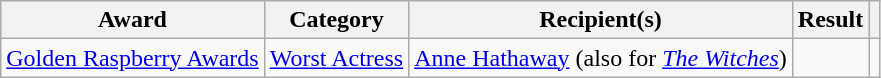<table class="wikitable sortable plainrowheaders">
<tr>
<th scope="col">Award</th>
<th scope="col">Category</th>
<th scope="col">Recipient(s)</th>
<th scope="col">Result</th>
<th scope="col" class="unsortable"></th>
</tr>
<tr>
<td><a href='#'>Golden Raspberry Awards</a></td>
<td><a href='#'>Worst Actress</a></td>
<td><a href='#'>Anne Hathaway</a> (also for <em><a href='#'>The Witches</a></em>)</td>
<td></td>
<td style="text-align:center;"></td>
</tr>
</table>
